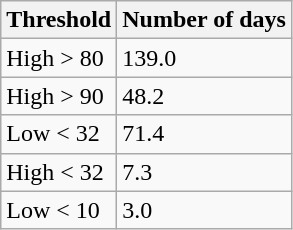<table class="wikitable">
<tr>
<th>Threshold</th>
<th>Number of days</th>
</tr>
<tr>
<td>High > 80</td>
<td>139.0</td>
</tr>
<tr>
<td>High > 90</td>
<td>48.2</td>
</tr>
<tr>
<td>Low < 32</td>
<td>71.4</td>
</tr>
<tr>
<td>High < 32</td>
<td>7.3</td>
</tr>
<tr>
<td>Low < 10</td>
<td>3.0</td>
</tr>
</table>
